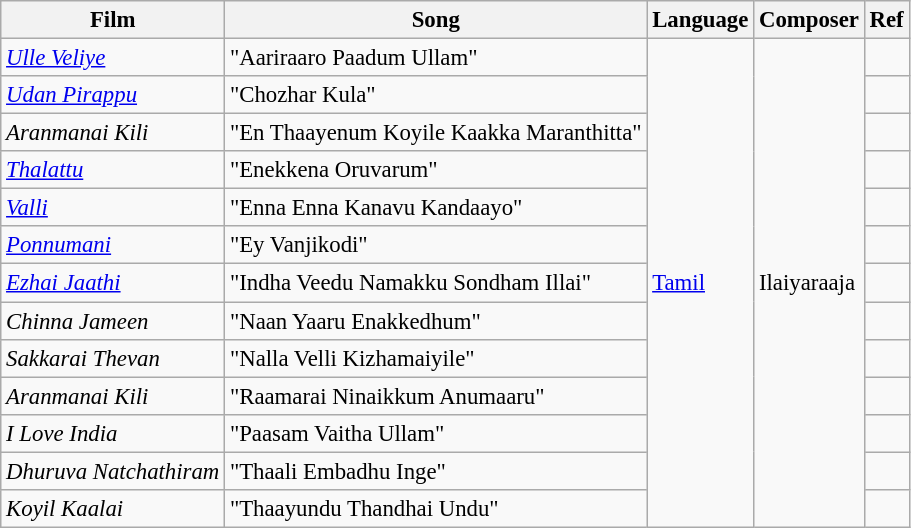<table class="wikitable sortable" style="font-size:95%;">
<tr>
<th>Film</th>
<th>Song</th>
<th>Language</th>
<th>Composer</th>
<th>Ref</th>
</tr>
<tr>
<td><em><a href='#'>Ulle Veliye</a></em></td>
<td>"Aariraaro Paadum Ullam"</td>
<td rowspan="13"><a href='#'>Tamil</a></td>
<td rowspan="13">Ilaiyaraaja</td>
<td></td>
</tr>
<tr>
<td><em><a href='#'>Udan Pirappu</a></em></td>
<td>"Chozhar Kula"</td>
<td></td>
</tr>
<tr>
<td><em>Aranmanai Kili</em></td>
<td>"En Thaayenum Koyile Kaakka Maranthitta"</td>
<td></td>
</tr>
<tr>
<td><em><a href='#'>Thalattu</a></em></td>
<td>"Enekkena Oruvarum"</td>
<td></td>
</tr>
<tr>
<td><em><a href='#'>Valli</a></em></td>
<td>"Enna Enna Kanavu Kandaayo"</td>
<td></td>
</tr>
<tr>
<td><em><a href='#'>Ponnumani</a></em></td>
<td>"Ey Vanjikodi"</td>
<td></td>
</tr>
<tr>
<td><em><a href='#'>Ezhai Jaathi</a></em></td>
<td>"Indha Veedu Namakku Sondham Illai"</td>
<td></td>
</tr>
<tr>
<td><em>Chinna Jameen</em></td>
<td>"Naan Yaaru Enakkedhum"</td>
<td></td>
</tr>
<tr>
<td><em>Sakkarai Thevan</em></td>
<td>"Nalla Velli Kizhamaiyile"</td>
<td></td>
</tr>
<tr>
<td><em>Aranmanai Kili</em></td>
<td>"Raamarai Ninaikkum Anumaaru"</td>
<td></td>
</tr>
<tr>
<td><em>I Love India</em></td>
<td>"Paasam Vaitha Ullam"</td>
<td></td>
</tr>
<tr>
<td><em>Dhuruva Natchathiram</em></td>
<td>"Thaali Embadhu Inge"</td>
<td></td>
</tr>
<tr>
<td><em>Koyil Kaalai</em></td>
<td>"Thaayundu Thandhai Undu"</td>
<td></td>
</tr>
</table>
